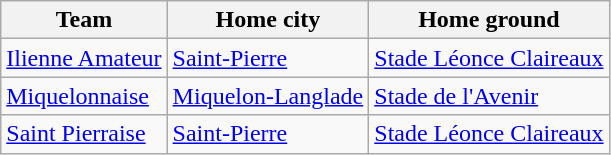<table class="wikitable sortable">
<tr>
<th>Team</th>
<th>Home city</th>
<th>Home ground</th>
</tr>
<tr>
<td><a href='#'>Ilienne Amateur</a></td>
<td><a href='#'>Saint-Pierre</a></td>
<td><a href='#'>Stade Léonce Claireaux</a></td>
</tr>
<tr>
<td><a href='#'>Miquelonnaise</a></td>
<td><a href='#'>Miquelon-Langlade</a></td>
<td><a href='#'>Stade de l'Avenir</a></td>
</tr>
<tr>
<td><a href='#'>Saint Pierraise</a></td>
<td><a href='#'>Saint-Pierre</a></td>
<td><a href='#'>Stade Léonce Claireaux</a></td>
</tr>
</table>
